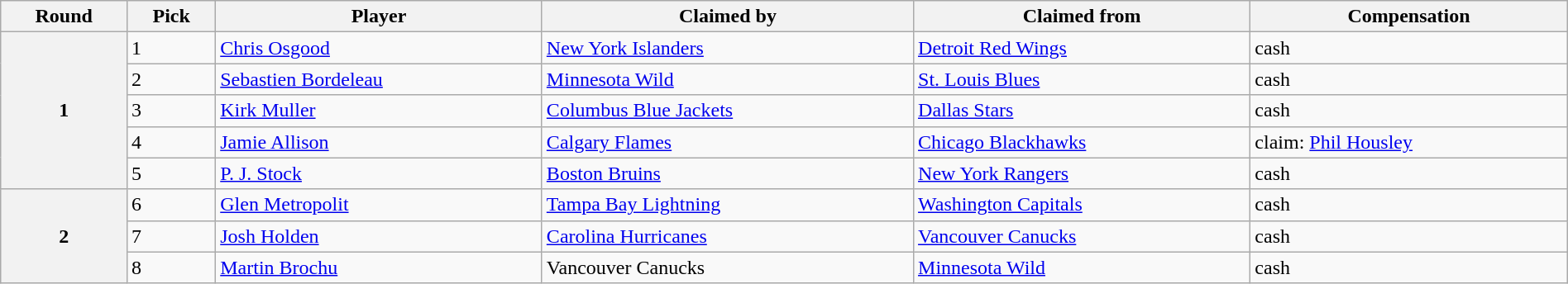<table class="wikitable" style="width: 100%">
<tr>
<th scope="col">Round</th>
<th scope="col">Pick</th>
<th scope="col">Player</th>
<th scope="col">Claimed by</th>
<th scope="col">Claimed from</th>
<th scope="col">Compensation</th>
</tr>
<tr>
<th scope="row" rowspan="5">1</th>
<td>1</td>
<td><a href='#'>Chris Osgood</a></td>
<td><a href='#'>New York Islanders</a></td>
<td><a href='#'>Detroit Red Wings</a></td>
<td>cash</td>
</tr>
<tr>
<td>2</td>
<td><a href='#'>Sebastien Bordeleau</a></td>
<td><a href='#'>Minnesota Wild</a></td>
<td><a href='#'>St. Louis Blues</a></td>
<td>cash</td>
</tr>
<tr>
<td>3</td>
<td><a href='#'>Kirk Muller</a></td>
<td><a href='#'>Columbus Blue Jackets</a></td>
<td><a href='#'>Dallas Stars</a></td>
<td>cash</td>
</tr>
<tr>
<td>4</td>
<td><a href='#'>Jamie Allison</a></td>
<td><a href='#'>Calgary Flames</a></td>
<td><a href='#'>Chicago Blackhawks</a></td>
<td>claim: <a href='#'>Phil Housley</a></td>
</tr>
<tr>
<td>5</td>
<td><a href='#'>P. J. Stock</a></td>
<td><a href='#'>Boston Bruins</a></td>
<td><a href='#'>New York Rangers</a></td>
<td>cash</td>
</tr>
<tr>
<th scope="row" rowspan="3">2</th>
<td>6</td>
<td><a href='#'>Glen Metropolit</a></td>
<td><a href='#'>Tampa Bay Lightning</a></td>
<td><a href='#'>Washington Capitals</a></td>
<td>cash</td>
</tr>
<tr>
<td>7</td>
<td><a href='#'>Josh Holden</a></td>
<td><a href='#'>Carolina Hurricanes</a></td>
<td><a href='#'>Vancouver Canucks</a></td>
<td>cash</td>
</tr>
<tr>
<td>8</td>
<td><a href='#'>Martin Brochu</a></td>
<td>Vancouver Canucks</td>
<td><a href='#'>Minnesota Wild</a></td>
<td>cash</td>
</tr>
</table>
